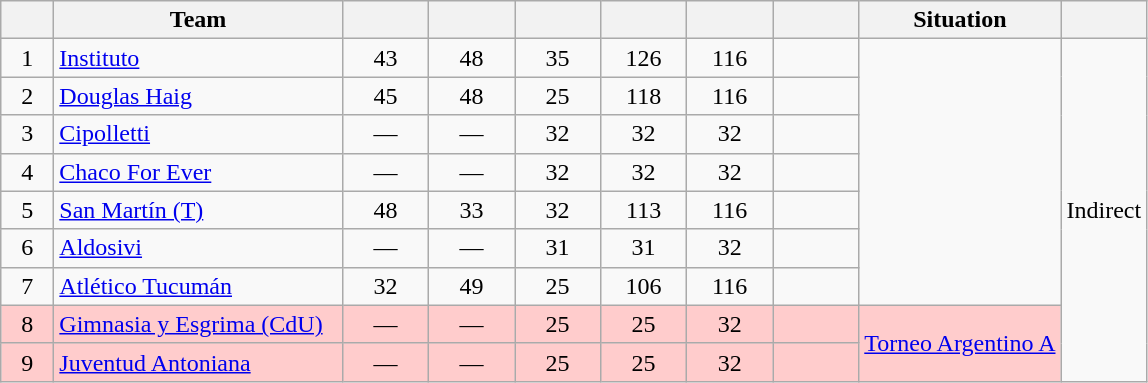<table class="wikitable" style="text-align: center;">
<tr>
<th width=28><br></th>
<th width=185>Team</th>
<th width=50></th>
<th width=50></th>
<th width=50></th>
<th width=50></th>
<th width=50></th>
<th width=50><br></th>
<th>Situation</th>
<th><br></th>
</tr>
<tr>
<td>1</td>
<td align="left"><a href='#'>Instituto</a></td>
<td>43</td>
<td>48</td>
<td>35</td>
<td>126</td>
<td>116</td>
<td><strong></strong></td>
<td rowspan=7></td>
<td rowspan=9>Indirect</td>
</tr>
<tr>
<td>2</td>
<td align="left"><a href='#'>Douglas Haig</a></td>
<td>45</td>
<td>48</td>
<td>25</td>
<td>118</td>
<td>116</td>
<td><strong></strong></td>
</tr>
<tr>
<td>3</td>
<td align="left"><a href='#'>Cipolletti</a></td>
<td>—</td>
<td>—</td>
<td>32</td>
<td>32</td>
<td>32</td>
<td><strong></strong></td>
</tr>
<tr>
<td>4</td>
<td align="left"><a href='#'>Chaco For Ever</a></td>
<td>—</td>
<td>—</td>
<td>32</td>
<td>32</td>
<td>32</td>
<td><strong></strong></td>
</tr>
<tr>
<td>5</td>
<td align="left"><a href='#'>San Martín (T)</a></td>
<td>48</td>
<td>33</td>
<td>32</td>
<td>113</td>
<td>116</td>
<td><strong></strong></td>
</tr>
<tr>
<td>6</td>
<td align="left"><a href='#'>Aldosivi</a></td>
<td>—</td>
<td>—</td>
<td>31</td>
<td>31</td>
<td>32</td>
<td><strong></strong></td>
</tr>
<tr>
<td>7</td>
<td align="left"><a href='#'>Atlético Tucumán</a></td>
<td>32</td>
<td>49</td>
<td>25</td>
<td>106</td>
<td>116</td>
<td><strong></strong></td>
</tr>
<tr bgcolor=#ffcccc>
<td>8</td>
<td align="left"><a href='#'>Gimnasia y Esgrima (CdU)</a></td>
<td>—</td>
<td>—</td>
<td>25</td>
<td>25</td>
<td>32</td>
<td><strong></strong></td>
<td rowspan=2><a href='#'>Torneo Argentino A</a></td>
</tr>
<tr bgcolor=#ffcccc>
<td>9</td>
<td align="left"><a href='#'>Juventud Antoniana</a></td>
<td>—</td>
<td>—</td>
<td>25</td>
<td>25</td>
<td>32</td>
<td><strong></strong></td>
</tr>
</table>
